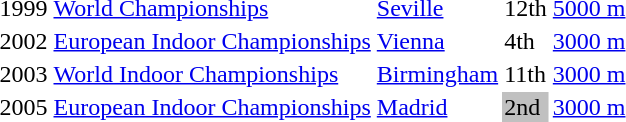<table>
<tr>
<td>1999</td>
<td><a href='#'>World Championships</a></td>
<td><a href='#'>Seville</a></td>
<td>12th</td>
<td><a href='#'>5000 m</a></td>
</tr>
<tr>
<td>2002</td>
<td><a href='#'>European Indoor Championships</a></td>
<td><a href='#'>Vienna</a></td>
<td>4th</td>
<td><a href='#'>3000 m</a></td>
</tr>
<tr>
<td>2003</td>
<td><a href='#'>World Indoor Championships</a></td>
<td><a href='#'>Birmingham</a></td>
<td>11th</td>
<td><a href='#'>3000 m</a></td>
</tr>
<tr>
<td>2005</td>
<td><a href='#'>European Indoor Championships</a></td>
<td><a href='#'>Madrid</a></td>
<td bgcolor="silver">2nd</td>
<td><a href='#'>3000 m</a></td>
</tr>
</table>
